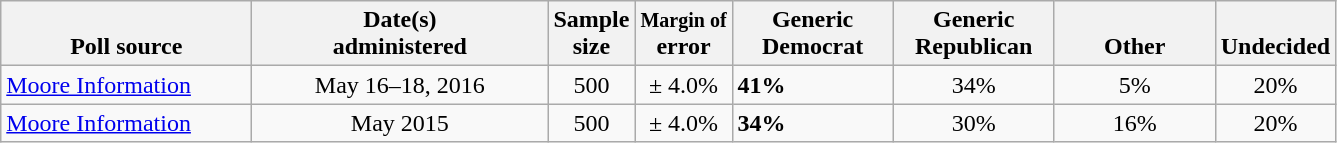<table class="wikitable">
<tr valign= bottom>
<th style="width:160px;">Poll source</th>
<th style="width:190px;">Date(s)<br>administered</th>
<th class=small>Sample<br>size</th>
<th><small>Margin of</small><br>error</th>
<th style="width:100px;">Generic<br>Democrat</th>
<th style="width:100px;">Generic<br>Republican</th>
<th style="width:100px;">Other</th>
<th>Undecided</th>
</tr>
<tr>
<td><a href='#'>Moore Information</a></td>
<td align=center>May 16–18, 2016</td>
<td align=center>500</td>
<td align=center>± 4.0%</td>
<td><strong>41%</strong></td>
<td align=center>34%</td>
<td align=center>5%</td>
<td align=center>20%</td>
</tr>
<tr>
<td><a href='#'>Moore Information</a></td>
<td align=center>May 2015</td>
<td align=center>500</td>
<td align=center>± 4.0%</td>
<td><strong>34%</strong></td>
<td align=center>30%</td>
<td align=center>16%</td>
<td align=center>20%</td>
</tr>
</table>
